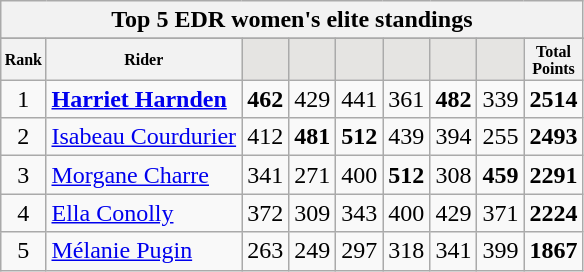<table class="wikitable sortable">
<tr>
<th colspan=27 align="center"><strong>Top 5 EDR women's elite standings</strong></th>
</tr>
<tr>
</tr>
<tr style="font-size:8pt;font-weight:bold">
<th align="center">Rank</th>
<th align="center">Rider</th>
<th class=unsortable style="background:#E5E4E2;"><small></small></th>
<th class=unsortable style="background:#E5E4E2;"><small></small></th>
<th class=unsortable style="background:#E5E4E2;"><small></small></th>
<th class=unsortable style="background:#E5E4E2;"><small></small></th>
<th class=unsortable style="background:#E5E4E2;"><small></small></th>
<th class=unsortable style="background:#E5E4E2;"><small></small></th>
<th align="center">Total<br>Points</th>
</tr>
<tr>
<td align=center>1</td>
<td> <strong><a href='#'>Harriet Harnden</a></strong></td>
<td align=center><strong>462</strong></td>
<td align=center>429</td>
<td align=center>441</td>
<td align=center>361</td>
<td align=center><strong>482</strong></td>
<td align=center>339</td>
<td align=center><strong>2514</strong></td>
</tr>
<tr>
<td align=center>2</td>
<td> <a href='#'>Isabeau Courdurier</a></td>
<td align=center>412</td>
<td align=center><strong>481</strong></td>
<td align=center><strong>512</strong></td>
<td align=center>439</td>
<td align=center>394</td>
<td align=center>255</td>
<td align=center><strong>2493</strong></td>
</tr>
<tr>
<td align=center>3</td>
<td> <a href='#'>Morgane Charre</a></td>
<td align=center>341</td>
<td align=center>271</td>
<td align=center>400</td>
<td align=center><strong>512</strong></td>
<td align=center>308</td>
<td align=center><strong>459</strong></td>
<td align=center><strong>2291</strong></td>
</tr>
<tr>
<td align=center>4</td>
<td> <a href='#'>Ella Conolly</a></td>
<td align=center>372</td>
<td align=center>309</td>
<td align=center>343</td>
<td align=center>400</td>
<td align=center>429</td>
<td align=center>371</td>
<td align=center><strong>2224</strong></td>
</tr>
<tr>
<td align=center>5</td>
<td> <a href='#'>Mélanie Pugin</a></td>
<td align=center>263</td>
<td align=center>249</td>
<td align=center>297</td>
<td align=center>318</td>
<td align=center>341</td>
<td align=center>399</td>
<td align=center><strong>1867</strong></td>
</tr>
</table>
